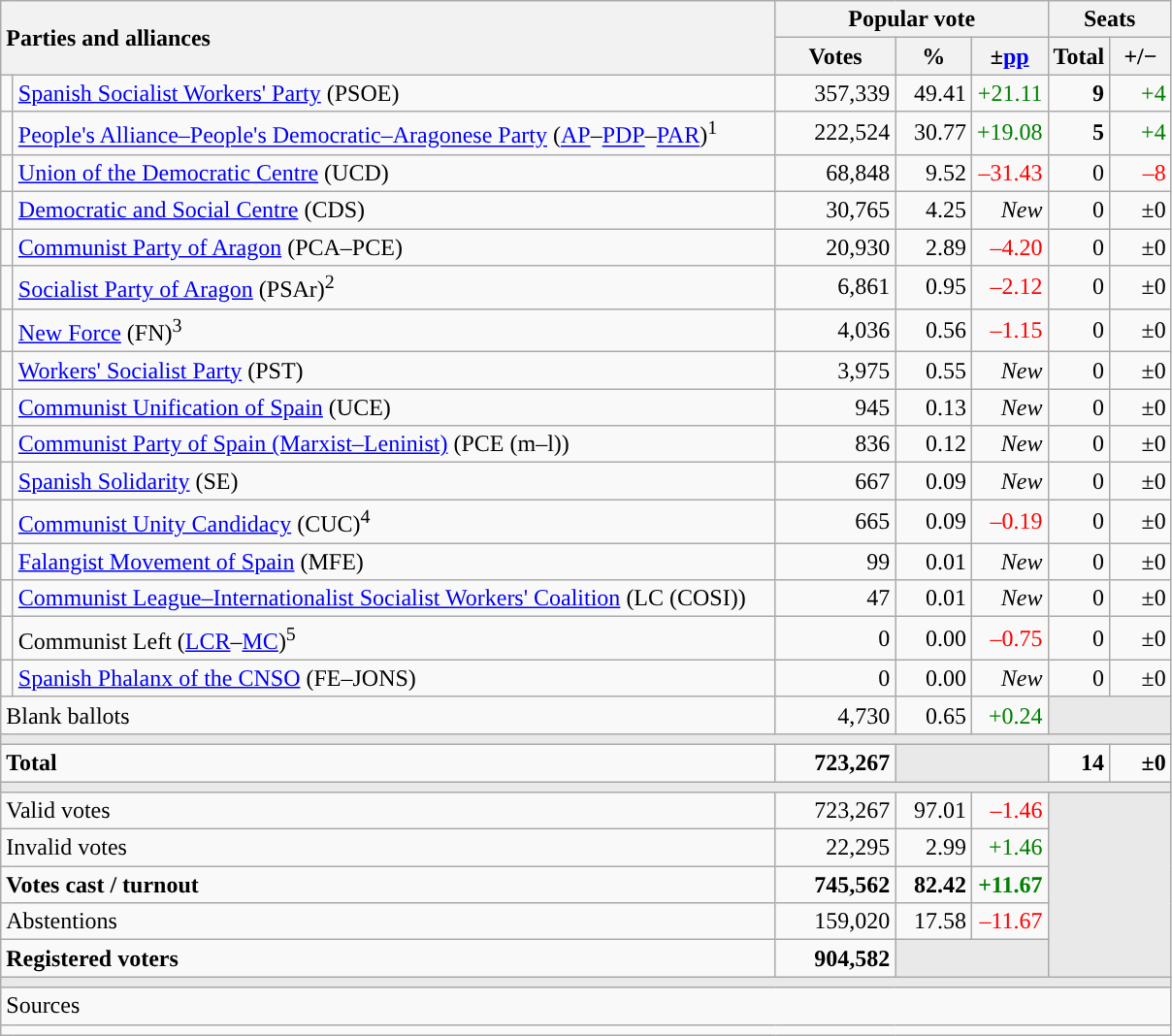<table class="wikitable" style="text-align:right;">
<tr>
<th style="text-align:left;" rowspan="2" colspan="2" width="525">Parties and alliances</th>
<th colspan="3">Popular vote</th>
<th colspan="2">Seats</th>
</tr>
<tr>
<th width="75">Votes</th>
<th width="45">%</th>
<th width="45">±<a href='#'>pp</a></th>
<th width="35">Total</th>
<th width="35">+/−</th>
</tr>
<tr>
<td width="1" style="color:inherit;background:"></td>
<td align="left"><a href='#'>Spanish Socialist Workers' Party</a> (PSOE)</td>
<td>357,339</td>
<td>49.41</td>
<td style="color:green;">+21.11</td>
<td><strong>9</strong></td>
<td style="color:green;">+4</td>
</tr>
<tr>
<td style="color:inherit;background:"></td>
<td align="left"><a href='#'>People's Alliance–People's Democratic–Aragonese Party</a> (<a href='#'>AP</a>–<a href='#'>PDP</a>–<a href='#'>PAR</a>)<sup>1</sup></td>
<td>222,524</td>
<td>30.77</td>
<td style="color:green;">+19.08</td>
<td><strong>5</strong></td>
<td style="color:green;">+4</td>
</tr>
<tr>
<td style="color:inherit;background:"></td>
<td align="left"><a href='#'>Union of the Democratic Centre</a> (UCD)</td>
<td>68,848</td>
<td>9.52</td>
<td style="color:red;">–31.43</td>
<td>0</td>
<td style="color:red;">–8</td>
</tr>
<tr>
<td style="color:inherit;background:"></td>
<td align="left"><a href='#'>Democratic and Social Centre</a> (CDS)</td>
<td>30,765</td>
<td>4.25</td>
<td><em>New</em></td>
<td>0</td>
<td>±0</td>
</tr>
<tr>
<td style="color:inherit;background:"></td>
<td align="left"><a href='#'>Communist Party of Aragon</a> (PCA–PCE)</td>
<td>20,930</td>
<td>2.89</td>
<td style="color:red;">–4.20</td>
<td>0</td>
<td>±0</td>
</tr>
<tr>
<td style="color:inherit;background:"></td>
<td align="left"><a href='#'>Socialist Party of Aragon</a> (PSAr)<sup>2</sup></td>
<td>6,861</td>
<td>0.95</td>
<td style="color:red;">–2.12</td>
<td>0</td>
<td>±0</td>
</tr>
<tr>
<td style="color:inherit;background:"></td>
<td align="left"><a href='#'>New Force</a> (FN)<sup>3</sup></td>
<td>4,036</td>
<td>0.56</td>
<td style="color:red;">–1.15</td>
<td>0</td>
<td>±0</td>
</tr>
<tr>
<td style="color:inherit;background:"></td>
<td align="left"><a href='#'>Workers' Socialist Party</a> (PST)</td>
<td>3,975</td>
<td>0.55</td>
<td><em>New</em></td>
<td>0</td>
<td>±0</td>
</tr>
<tr>
<td style="color:inherit;background:"></td>
<td align="left"><a href='#'>Communist Unification of Spain</a> (UCE)</td>
<td>945</td>
<td>0.13</td>
<td><em>New</em></td>
<td>0</td>
<td>±0</td>
</tr>
<tr>
<td style="color:inherit;background:"></td>
<td align="left"><a href='#'>Communist Party of Spain (Marxist–Leninist)</a> (PCE (m–l))</td>
<td>836</td>
<td>0.12</td>
<td><em>New</em></td>
<td>0</td>
<td>±0</td>
</tr>
<tr>
<td style="color:inherit;background:"></td>
<td align="left"><a href='#'>Spanish Solidarity</a> (SE)</td>
<td>667</td>
<td>0.09</td>
<td><em>New</em></td>
<td>0</td>
<td>±0</td>
</tr>
<tr>
<td style="color:inherit;background:"></td>
<td align="left"><a href='#'>Communist Unity Candidacy</a> (CUC)<sup>4</sup></td>
<td>665</td>
<td>0.09</td>
<td style="color:red;">–0.19</td>
<td>0</td>
<td>±0</td>
</tr>
<tr>
<td style="color:inherit;background:"></td>
<td align="left"><a href='#'>Falangist Movement of Spain</a> (MFE)</td>
<td>99</td>
<td>0.01</td>
<td><em>New</em></td>
<td>0</td>
<td>±0</td>
</tr>
<tr>
<td style="color:inherit;background:"></td>
<td align="left"><a href='#'>Communist League–Internationalist Socialist Workers' Coalition</a> (LC (COSI))</td>
<td>47</td>
<td>0.01</td>
<td><em>New</em></td>
<td>0</td>
<td>±0</td>
</tr>
<tr>
<td style="color:inherit;background:"></td>
<td align="left">Communist Left (<a href='#'>LCR</a>–<a href='#'>MC</a>)<sup>5</sup></td>
<td>0</td>
<td>0.00</td>
<td style="color:red;">–0.75</td>
<td>0</td>
<td>±0</td>
</tr>
<tr>
<td style="color:inherit;background:"></td>
<td align="left"><a href='#'>Spanish Phalanx of the CNSO</a> (FE–JONS)</td>
<td>0</td>
<td>0.00</td>
<td><em>New</em></td>
<td>0</td>
<td>±0</td>
</tr>
<tr>
<td align="left" colspan="2">Blank ballots</td>
<td>4,730</td>
<td>0.65</td>
<td style="color:green;">+0.24</td>
<td bgcolor="#E9E9E9" colspan="2"></td>
</tr>
<tr>
<td colspan="7" bgcolor="#E9E9E9"></td>
</tr>
<tr style="font-weight:bold;">
<td align="left" colspan="2">Total</td>
<td>723,267</td>
<td bgcolor="#E9E9E9" colspan="2"></td>
<td>14</td>
<td>±0</td>
</tr>
<tr>
<td colspan="7" bgcolor="#E9E9E9"></td>
</tr>
<tr>
<td align="left" colspan="2">Valid votes</td>
<td>723,267</td>
<td>97.01</td>
<td style="color:red;">–1.46</td>
<td bgcolor="#E9E9E9" colspan="2" rowspan="5"></td>
</tr>
<tr>
<td align="left" colspan="2">Invalid votes</td>
<td>22,295</td>
<td>2.99</td>
<td style="color:green;">+1.46</td>
</tr>
<tr style="font-weight:bold;">
<td align="left" colspan="2">Votes cast / turnout</td>
<td>745,562</td>
<td>82.42</td>
<td style="color:green;">+11.67</td>
</tr>
<tr>
<td align="left" colspan="2">Abstentions</td>
<td>159,020</td>
<td>17.58</td>
<td style="color:red;">–11.67</td>
</tr>
<tr style="font-weight:bold;">
<td align="left" colspan="2">Registered voters</td>
<td>904,582</td>
<td bgcolor="#E9E9E9" colspan="2"></td>
</tr>
<tr>
<td colspan="7" bgcolor="#E9E9E9"></td>
</tr>
<tr>
<td align="left" colspan="7">Sources</td>
</tr>
<tr>
<td colspan="7" style="text-align:left; max-width:790px;"></td>
</tr>
</table>
